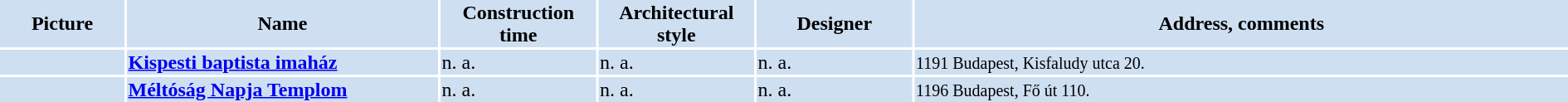<table width="100%">
<tr>
<th bgcolor="#CEDFF2" width="8%">Picture</th>
<th bgcolor="#CEDFF2" width="20%">Name</th>
<th bgcolor="#CEDFF2" width="10%">Construction time</th>
<th bgcolor="#CEDFF2" width="10%">Architectural style</th>
<th bgcolor="#CEDFF2" width="10%">Designer</th>
<th bgcolor="#CEDFF2" width="42%">Address, comments</th>
</tr>
<tr>
<td bgcolor="#CEDFF2"></td>
<td bgcolor="#CEDFF2"><strong><a href='#'>Kispesti baptista imaház</a></strong></td>
<td bgcolor="#CEDFF2">n. a.</td>
<td bgcolor="#CEDFF2">n. a.</td>
<td bgcolor="#CEDFF2">n. a.</td>
<td bgcolor="#CEDFF2"><small>1191 Budapest, Kisfaludy utca 20. </small></td>
</tr>
<tr>
<td bgcolor="#CEDFF2"></td>
<td bgcolor="#CEDFF2"><strong><a href='#'>Méltóság Napja Templom</a></strong></td>
<td bgcolor="#CEDFF2">n. a.</td>
<td bgcolor="#CEDFF2">n. a.</td>
<td bgcolor="#CEDFF2">n. a.</td>
<td bgcolor="#CEDFF2"><small>1196 Budapest, Fő út 110. </small></td>
</tr>
</table>
